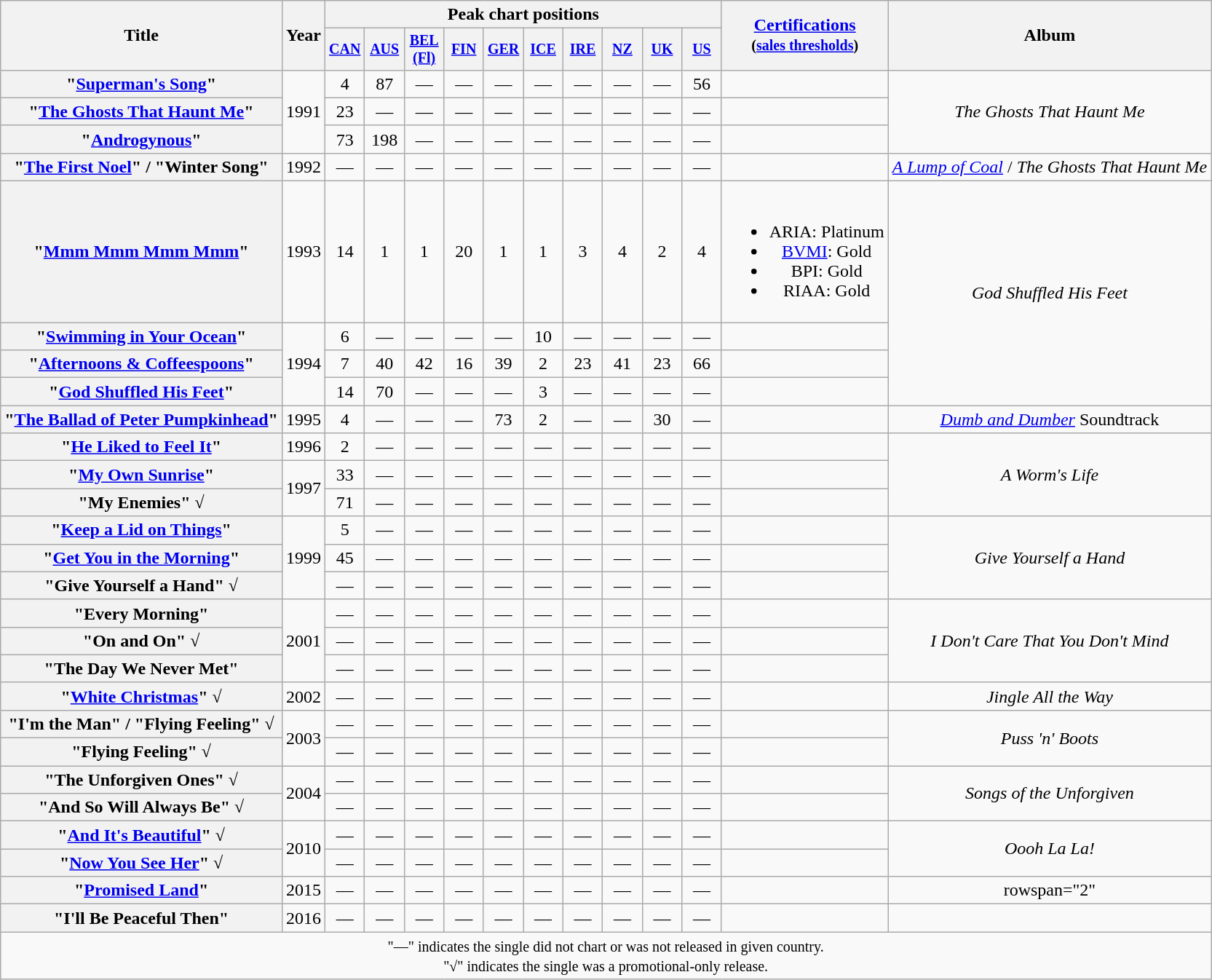<table class="wikitable plainrowheaders" style="text-align:center;">
<tr>
<th rowspan="2">Title</th>
<th rowspan="2">Year</th>
<th colspan="10">Peak chart positions</th>
<th rowspan="2"><a href='#'>Certifications</a><br><small>(<a href='#'>sales thresholds</a>)</small></th>
<th rowspan="2">Album</th>
</tr>
<tr style="font-size:smaller;">
<th width="30"><a href='#'>CAN</a><br></th>
<th width="30"><a href='#'>AUS</a><br></th>
<th width="30"><a href='#'>BEL<br>(Fl)</a> <br></th>
<th width="30"><a href='#'>FIN</a> <br></th>
<th width="30"><a href='#'>GER</a> <br></th>
<th width="30"><a href='#'>ICE</a><br></th>
<th width="30"><a href='#'>IRE</a> <br></th>
<th width="30"><a href='#'>NZ</a> <br></th>
<th width="30"><a href='#'>UK</a><br></th>
<th width="30"><a href='#'>US</a><br></th>
</tr>
<tr>
<th scope="row">"<a href='#'>Superman's Song</a>"</th>
<td rowspan="3">1991</td>
<td>4</td>
<td>87</td>
<td>—</td>
<td>—</td>
<td>—</td>
<td>—</td>
<td>—</td>
<td>—</td>
<td>—</td>
<td>56</td>
<td></td>
<td rowspan="3"><em>The Ghosts That Haunt Me</em></td>
</tr>
<tr>
<th scope="row">"<a href='#'>The Ghosts That Haunt Me</a>"</th>
<td>23</td>
<td>—</td>
<td>—</td>
<td>—</td>
<td>—</td>
<td>—</td>
<td>—</td>
<td>—</td>
<td>—</td>
<td>—</td>
<td></td>
</tr>
<tr>
<th scope="row">"<a href='#'>Androgynous</a>"</th>
<td>73</td>
<td>198</td>
<td>—</td>
<td>—</td>
<td>—</td>
<td>—</td>
<td>—</td>
<td>—</td>
<td>—</td>
<td>—</td>
<td></td>
</tr>
<tr>
<th scope="row">"<a href='#'>The First Noel</a>" / "Winter Song"</th>
<td>1992</td>
<td>—</td>
<td>—</td>
<td>—</td>
<td>—</td>
<td>—</td>
<td>—</td>
<td>—</td>
<td>—</td>
<td>—</td>
<td>—</td>
<td></td>
<td><em><a href='#'>A Lump of Coal</a></em> / <em>The Ghosts That Haunt Me</em></td>
</tr>
<tr>
<th scope="row">"<a href='#'>Mmm Mmm Mmm Mmm</a>"</th>
<td>1993</td>
<td>14</td>
<td>1</td>
<td>1</td>
<td>20</td>
<td>1</td>
<td>1</td>
<td>3</td>
<td>4</td>
<td>2</td>
<td>4</td>
<td><br><ul><li>ARIA: Platinum</li><li><a href='#'>BVMI</a>: Gold</li><li>BPI: Gold</li><li>RIAA: Gold</li></ul></td>
<td rowspan="4"><em>God Shuffled His Feet</em></td>
</tr>
<tr>
<th scope="row">"<a href='#'>Swimming in Your Ocean</a>"</th>
<td rowspan="3">1994</td>
<td>6</td>
<td>—</td>
<td>—</td>
<td>—</td>
<td>—</td>
<td>10</td>
<td>—</td>
<td>—</td>
<td>—</td>
<td>—</td>
<td></td>
</tr>
<tr>
<th scope="row">"<a href='#'>Afternoons & Coffeespoons</a>"</th>
<td>7</td>
<td>40</td>
<td>42</td>
<td>16</td>
<td>39</td>
<td>2</td>
<td>23</td>
<td>41</td>
<td>23</td>
<td>66</td>
<td></td>
</tr>
<tr>
<th scope="row">"<a href='#'>God Shuffled His Feet</a>"</th>
<td>14</td>
<td>70</td>
<td>—</td>
<td>—</td>
<td>—</td>
<td>3</td>
<td>—</td>
<td>—</td>
<td>—</td>
<td>—</td>
<td></td>
</tr>
<tr>
<th scope="row">"<a href='#'>The Ballad of Peter Pumpkinhead</a>"</th>
<td>1995</td>
<td>4</td>
<td>—</td>
<td>—</td>
<td>—</td>
<td>73</td>
<td>2</td>
<td>—</td>
<td>—</td>
<td>30</td>
<td>—</td>
<td></td>
<td><em><a href='#'>Dumb and Dumber</a></em> Soundtrack</td>
</tr>
<tr>
<th scope="row">"<a href='#'>He Liked to Feel It</a>"</th>
<td>1996</td>
<td>2</td>
<td>—</td>
<td>—</td>
<td>—</td>
<td>—</td>
<td>—</td>
<td>—</td>
<td>—</td>
<td>—</td>
<td>—</td>
<td></td>
<td rowspan="3"><em>A Worm's Life</em></td>
</tr>
<tr>
<th scope="row">"<a href='#'>My Own Sunrise</a>"</th>
<td rowspan="2">1997</td>
<td>33</td>
<td>—</td>
<td>—</td>
<td>—</td>
<td>—</td>
<td>—</td>
<td>—</td>
<td>—</td>
<td>—</td>
<td>—</td>
<td></td>
</tr>
<tr>
<th scope="row">"My Enemies" √</th>
<td>71</td>
<td>—</td>
<td>—</td>
<td>—</td>
<td>—</td>
<td>—</td>
<td>—</td>
<td>—</td>
<td>—</td>
<td>—</td>
<td></td>
</tr>
<tr>
<th scope="row">"<a href='#'>Keep a Lid on Things</a>"</th>
<td rowspan="3">1999</td>
<td>5</td>
<td>—</td>
<td>—</td>
<td>—</td>
<td>—</td>
<td>—</td>
<td>—</td>
<td>—</td>
<td>—</td>
<td>—</td>
<td></td>
<td rowspan="3"><em>Give Yourself a Hand</em></td>
</tr>
<tr>
<th scope="row">"<a href='#'>Get You in the Morning</a>"</th>
<td>45</td>
<td>—</td>
<td>—</td>
<td>—</td>
<td>—</td>
<td>—</td>
<td>—</td>
<td>—</td>
<td>—</td>
<td>—</td>
<td></td>
</tr>
<tr>
<th scope="row">"Give Yourself a Hand" √</th>
<td>—</td>
<td>—</td>
<td>—</td>
<td>—</td>
<td>—</td>
<td>—</td>
<td>—</td>
<td>—</td>
<td>—</td>
<td>—</td>
<td></td>
</tr>
<tr>
<th scope="row">"Every Morning"</th>
<td rowspan="3">2001</td>
<td>—</td>
<td>—</td>
<td>—</td>
<td>—</td>
<td>—</td>
<td>—</td>
<td>—</td>
<td>—</td>
<td>—</td>
<td>—</td>
<td></td>
<td rowspan="3"><em>I Don't Care That You Don't Mind</em></td>
</tr>
<tr>
<th scope="row">"On and On" √</th>
<td>—</td>
<td>—</td>
<td>—</td>
<td>—</td>
<td>—</td>
<td>—</td>
<td>—</td>
<td>—</td>
<td>—</td>
<td>—</td>
<td></td>
</tr>
<tr>
<th scope="row">"The Day We Never Met"</th>
<td>—</td>
<td>—</td>
<td>—</td>
<td>—</td>
<td>—</td>
<td>—</td>
<td>—</td>
<td>—</td>
<td>—</td>
<td>—</td>
<td></td>
</tr>
<tr>
<th scope="row">"<a href='#'>White Christmas</a>" √</th>
<td>2002</td>
<td>—</td>
<td>—</td>
<td>—</td>
<td>—</td>
<td>—</td>
<td>—</td>
<td>—</td>
<td>—</td>
<td>—</td>
<td>—</td>
<td></td>
<td><em>Jingle All the Way</em></td>
</tr>
<tr>
<th scope="row">"I'm the Man" / "Flying Feeling" √</th>
<td rowspan="2">2003</td>
<td>—</td>
<td>—</td>
<td>—</td>
<td>—</td>
<td>—</td>
<td>—</td>
<td>—</td>
<td>—</td>
<td>—</td>
<td>—</td>
<td></td>
<td rowspan="2"><em>Puss 'n' Boots</em></td>
</tr>
<tr>
<th scope="row">"Flying Feeling" √</th>
<td>—</td>
<td>—</td>
<td>—</td>
<td>—</td>
<td>—</td>
<td>—</td>
<td>—</td>
<td>—</td>
<td>—</td>
<td>—</td>
<td></td>
</tr>
<tr>
<th scope="row">"The Unforgiven Ones" √</th>
<td rowspan="2">2004</td>
<td>—</td>
<td>—</td>
<td>—</td>
<td>—</td>
<td>—</td>
<td>—</td>
<td>—</td>
<td>—</td>
<td>—</td>
<td>—</td>
<td></td>
<td rowspan="2"><em>Songs of the Unforgiven</em></td>
</tr>
<tr>
<th scope="row">"And So Will Always Be" √</th>
<td>—</td>
<td>—</td>
<td>—</td>
<td>—</td>
<td>—</td>
<td>—</td>
<td>—</td>
<td>—</td>
<td>—</td>
<td>—</td>
<td></td>
</tr>
<tr>
<th scope="row">"<a href='#'>And It's Beautiful</a>" √</th>
<td rowspan="2">2010</td>
<td>—</td>
<td>—</td>
<td>—</td>
<td>—</td>
<td>—</td>
<td>—</td>
<td>—</td>
<td>—</td>
<td>—</td>
<td>—</td>
<td></td>
<td rowspan="2"><em>Oooh La La!</em></td>
</tr>
<tr>
<th scope="row">"<a href='#'>Now You See Her</a>" √</th>
<td>—</td>
<td>—</td>
<td>—</td>
<td>—</td>
<td>—</td>
<td>—</td>
<td>—</td>
<td>—</td>
<td>—</td>
<td>—</td>
<td></td>
</tr>
<tr>
<th scope="row">"<a href='#'>Promised Land</a>"</th>
<td>2015</td>
<td>—</td>
<td>—</td>
<td>—</td>
<td>—</td>
<td>—</td>
<td>—</td>
<td>—</td>
<td>—</td>
<td>—</td>
<td>—</td>
<td></td>
<td>rowspan="2" </td>
</tr>
<tr>
<th scope="row">"I'll Be Peaceful Then"</th>
<td>2016</td>
<td>—</td>
<td>—</td>
<td>—</td>
<td>—</td>
<td>—</td>
<td>—</td>
<td>—</td>
<td>—</td>
<td>—</td>
<td>—</td>
<td></td>
</tr>
<tr>
<td colspan="14" style="font-weight:normal;"><small>"—" indicates the single did not chart or was not released in given country.</small><br><small>"√" indicates the single was a promotional-only release.</small></td>
</tr>
</table>
